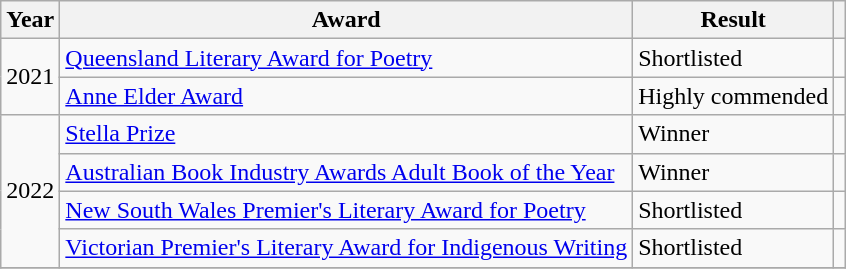<table class="wikitable">
<tr>
<th>Year</th>
<th>Award</th>
<th>Result</th>
<th></th>
</tr>
<tr>
<td rowspan="2">2021</td>
<td><a href='#'>Queensland Literary Award for Poetry</a></td>
<td>Shortlisted</td>
<td></td>
</tr>
<tr>
<td><a href='#'>Anne Elder Award</a></td>
<td>Highly commended</td>
<td></td>
</tr>
<tr>
<td rowspan="4">2022</td>
<td><a href='#'>Stella Prize</a></td>
<td>Winner</td>
<td></td>
</tr>
<tr>
<td><a href='#'>Australian Book Industry Awards Adult Book of the Year</a></td>
<td>Winner</td>
<td></td>
</tr>
<tr>
<td><a href='#'>New South Wales Premier's Literary Award for Poetry</a></td>
<td>Shortlisted</td>
<td></td>
</tr>
<tr>
<td><a href='#'>Victorian Premier's Literary Award for Indigenous Writing</a></td>
<td>Shortlisted</td>
<td></td>
</tr>
<tr>
</tr>
</table>
